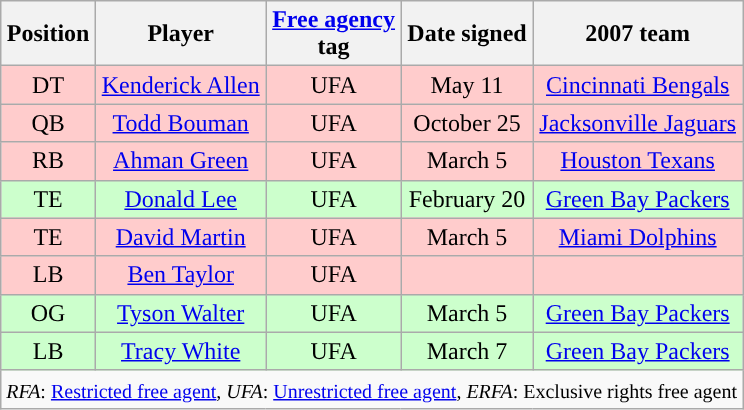<table class="wikitable" style="text-align:center">
<tr>
<th>Position</th>
<th>Player</th>
<th><a href='#'><span>Free agency</span></a><br>tag</th>
<th>Date signed</th>
<th>2007 team</th>
</tr>
<tr style="background:#fcc; text-align:center;">
<td>DT</td>
<td><a href='#'>Kenderick Allen</a></td>
<td>UFA</td>
<td>May 11</td>
<td><a href='#'>Cincinnati Bengals</a></td>
</tr>
<tr style="background:#fcc; text-align:center;">
<td>QB</td>
<td><a href='#'>Todd Bouman</a></td>
<td>UFA</td>
<td>October 25</td>
<td><a href='#'>Jacksonville Jaguars</a></td>
</tr>
<tr style="background:#fcc; text-align:center;">
<td>RB</td>
<td><a href='#'>Ahman Green</a></td>
<td>UFA</td>
<td>March 5</td>
<td><a href='#'>Houston Texans</a></td>
</tr>
<tr style="background:#cfc; text-align:center;">
<td>TE</td>
<td><a href='#'>Donald Lee</a></td>
<td>UFA</td>
<td>February 20</td>
<td><a href='#'>Green Bay Packers</a></td>
</tr>
<tr style="background:#fcc; text-align:center;">
<td>TE</td>
<td><a href='#'>David Martin</a></td>
<td>UFA</td>
<td>March 5</td>
<td><a href='#'>Miami Dolphins</a></td>
</tr>
<tr style="background:#fcc; text-align:center;">
<td>LB</td>
<td><a href='#'>Ben Taylor</a></td>
<td>UFA</td>
<td></td>
<td></td>
</tr>
<tr style="background:#cfc; text-align:center;">
<td>OG</td>
<td><a href='#'>Tyson Walter</a></td>
<td>UFA</td>
<td>March 5</td>
<td><a href='#'>Green Bay Packers</a></td>
</tr>
<tr style="background:#cfc; text-align:center;">
<td>LB</td>
<td><a href='#'>Tracy White</a></td>
<td>UFA</td>
<td>March 7</td>
<td><a href='#'>Green Bay Packers</a></td>
</tr>
<tr>
<td colspan="5"><small><em>RFA</em>: <a href='#'>Restricted free agent</a>, <em>UFA</em>: <a href='#'>Unrestricted free agent</a>, <em>ERFA</em>: Exclusive rights free agent</small></td>
</tr>
</table>
